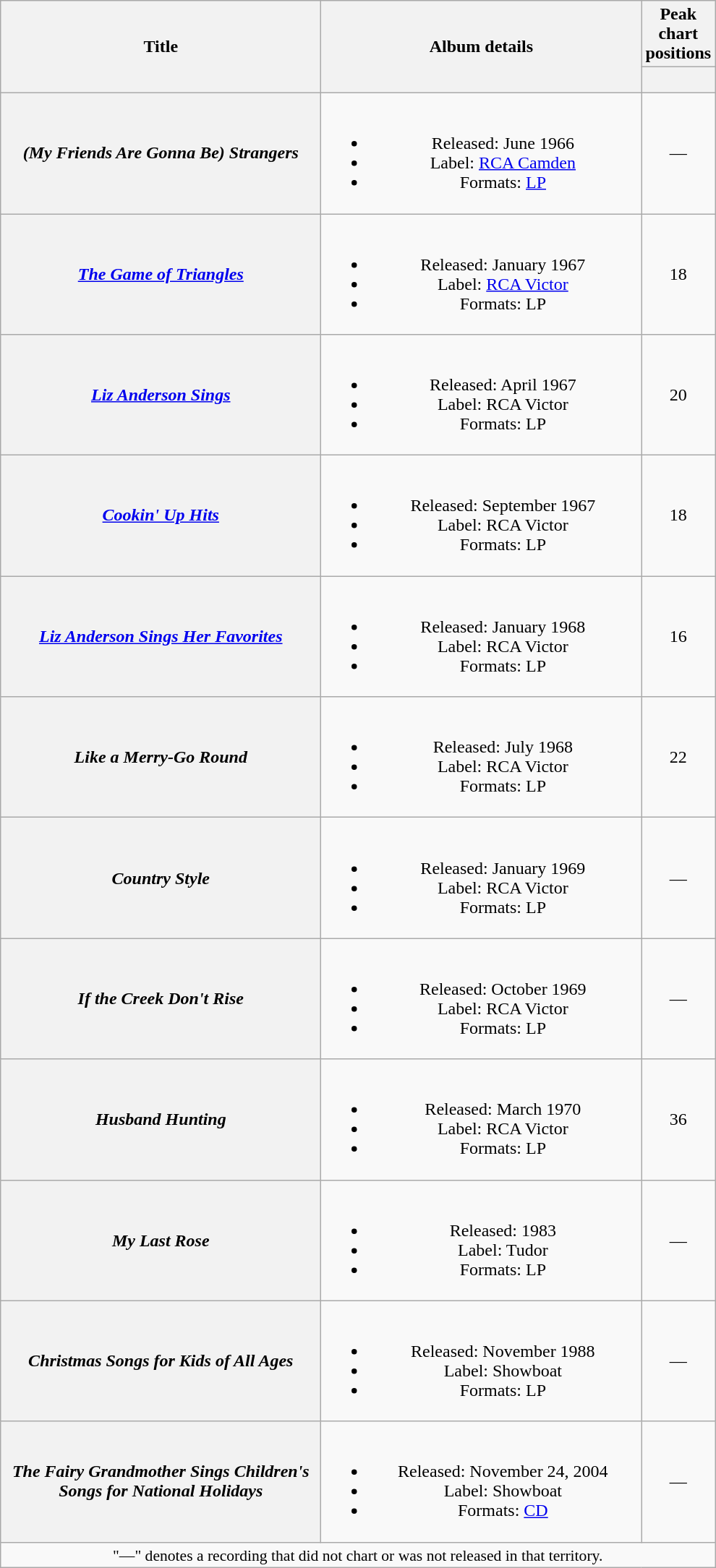<table class="wikitable plainrowheaders" style="text-align:center;">
<tr>
<th scope="col" rowspan="2" style="width:18em;">Title</th>
<th scope="col" rowspan="2" style="width:18em;">Album details</th>
<th scope="col" colspan="1">Peak<br>chart<br>positions</th>
</tr>
<tr>
<th scope="col" style="width:3em;font-size:90%;"><a href='#'></a><br></th>
</tr>
<tr>
<th scope="row"><em>(My Friends Are Gonna Be) Strangers</em></th>
<td><br><ul><li>Released: June 1966</li><li>Label: <a href='#'>RCA Camden</a></li><li>Formats: <a href='#'>LP</a></li></ul></td>
<td>—</td>
</tr>
<tr>
<th scope="row"><em><a href='#'>The Game of Triangles</a></em><br></th>
<td><br><ul><li>Released: January 1967</li><li>Label: <a href='#'>RCA Victor</a></li><li>Formats: LP</li></ul></td>
<td>18</td>
</tr>
<tr>
<th scope="row"><em><a href='#'>Liz Anderson Sings</a></em></th>
<td><br><ul><li>Released: April 1967</li><li>Label: RCA Victor</li><li>Formats: LP</li></ul></td>
<td>20</td>
</tr>
<tr>
<th scope="row"><em><a href='#'>Cookin' Up Hits</a></em></th>
<td><br><ul><li>Released: September 1967</li><li>Label: RCA Victor</li><li>Formats: LP</li></ul></td>
<td>18</td>
</tr>
<tr>
<th scope="row"><em><a href='#'>Liz Anderson Sings Her Favorites</a></em></th>
<td><br><ul><li>Released: January 1968</li><li>Label: RCA Victor</li><li>Formats: LP</li></ul></td>
<td>16</td>
</tr>
<tr>
<th scope="row"><em>Like a Merry-Go Round</em></th>
<td><br><ul><li>Released: July 1968</li><li>Label: RCA Victor</li><li>Formats: LP</li></ul></td>
<td>22</td>
</tr>
<tr>
<th scope="row"><em>Country Style</em></th>
<td><br><ul><li>Released: January 1969</li><li>Label: RCA Victor</li><li>Formats: LP</li></ul></td>
<td>—</td>
</tr>
<tr>
<th scope="row"><em>If the Creek Don't Rise</em></th>
<td><br><ul><li>Released: October 1969</li><li>Label: RCA Victor</li><li>Formats: LP</li></ul></td>
<td>—</td>
</tr>
<tr>
<th scope="row"><em>Husband Hunting</em></th>
<td><br><ul><li>Released: March 1970</li><li>Label: RCA Victor</li><li>Formats: LP</li></ul></td>
<td>36</td>
</tr>
<tr>
<th scope="row"><em>My Last Rose</em></th>
<td><br><ul><li>Released: 1983</li><li>Label: Tudor</li><li>Formats: LP</li></ul></td>
<td>—</td>
</tr>
<tr>
<th scope="row"><em>Christmas Songs for Kids of All Ages</em><br></th>
<td><br><ul><li>Released: November 1988</li><li>Label: Showboat</li><li>Formats: LP</li></ul></td>
<td>—</td>
</tr>
<tr>
<th scope="row"><em>The Fairy Grandmother Sings Children's<br>Songs for National Holidays</em></th>
<td><br><ul><li>Released: November 24, 2004</li><li>Label: Showboat</li><li>Formats: <a href='#'>CD</a></li></ul></td>
<td>—</td>
</tr>
<tr>
<td colspan="3" style="font-size:90%">"—" denotes a recording that did not chart or was not released in that territory.</td>
</tr>
</table>
